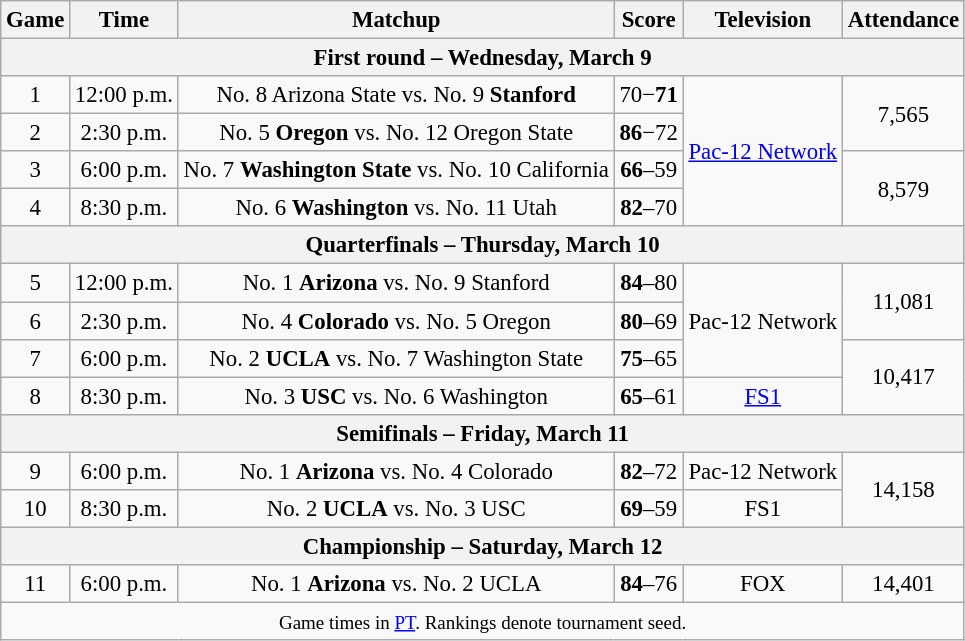<table class="wikitable" style="font-size: 95%; text-align:center">
<tr>
<th>Game</th>
<th>Time</th>
<th>Matchup</th>
<th>Score</th>
<th>Television</th>
<th>Attendance</th>
</tr>
<tr>
<th colspan=6>First round – Wednesday, March 9</th>
</tr>
<tr>
<td>1</td>
<td>12:00 p.m.</td>
<td>No. 8 Arizona State vs. No. 9 <strong>Stanford</strong></td>
<td>70−<strong>71</strong></td>
<td rowspan=4><a href='#'>Pac-12 Network</a></td>
<td rowspan=2>7,565</td>
</tr>
<tr>
<td>2</td>
<td>2:30 p.m.</td>
<td>No. 5 <strong>Oregon</strong> vs. No. 12 Oregon State</td>
<td><strong>86</strong>−72</td>
</tr>
<tr>
<td>3</td>
<td>6:00 p.m.</td>
<td>No. 7 <strong>Washington State</strong> vs. No. 10 California</td>
<td><strong>66</strong>–59</td>
<td rowspan=2>8,579</td>
</tr>
<tr>
<td>4</td>
<td>8:30 p.m.</td>
<td>No. 6 <strong>Washington</strong> vs. No. 11 Utah</td>
<td><strong>82</strong>–70</td>
</tr>
<tr>
<th colspan=6>Quarterfinals – Thursday, March 10</th>
</tr>
<tr>
<td>5</td>
<td>12:00 p.m.</td>
<td>No. 1 <strong>Arizona</strong> vs. No. 9 Stanford</td>
<td><strong>84</strong>–80</td>
<td rowspan=3>Pac-12 Network</td>
<td rowspan=2>11,081</td>
</tr>
<tr>
<td>6</td>
<td>2:30 p.m.</td>
<td>No. 4 <strong>Colorado</strong> vs. No. 5 Oregon</td>
<td><strong>80</strong>–69</td>
</tr>
<tr>
<td>7</td>
<td>6:00 p.m.</td>
<td>No. 2 <strong>UCLA</strong> vs. No. 7 Washington State</td>
<td><strong>75</strong>–65</td>
<td rowspan=2>10,417</td>
</tr>
<tr>
<td>8</td>
<td>8:30 p.m.</td>
<td>No. 3 <strong>USC</strong> vs. No. 6 Washington</td>
<td><strong>65</strong>–61</td>
<td><a href='#'>FS1</a></td>
</tr>
<tr>
<th colspan=6>Semifinals – Friday, March 11</th>
</tr>
<tr>
<td>9</td>
<td>6:00 p.m.</td>
<td>No. 1 <strong>Arizona</strong> vs. No. 4 Colorado</td>
<td><strong>82</strong>–72</td>
<td>Pac-12 Network</td>
<td rowspan=2>14,158</td>
</tr>
<tr>
<td>10</td>
<td>8:30 p.m.</td>
<td>No. 2 <strong>UCLA</strong> vs. No. 3 USC</td>
<td><strong>69</strong>–59</td>
<td>FS1</td>
</tr>
<tr>
<th colspan=6>Championship – Saturday, March 12</th>
</tr>
<tr>
<td>11</td>
<td>6:00 p.m.</td>
<td>No. 1 <strong>Arizona</strong> vs. No. 2 UCLA</td>
<td><strong>84</strong>–76</td>
<td>FOX</td>
<td>14,401</td>
</tr>
<tr>
<td colspan=6><small>Game times in <a href='#'>PT</a>. Rankings denote tournament seed.</small></td>
</tr>
</table>
